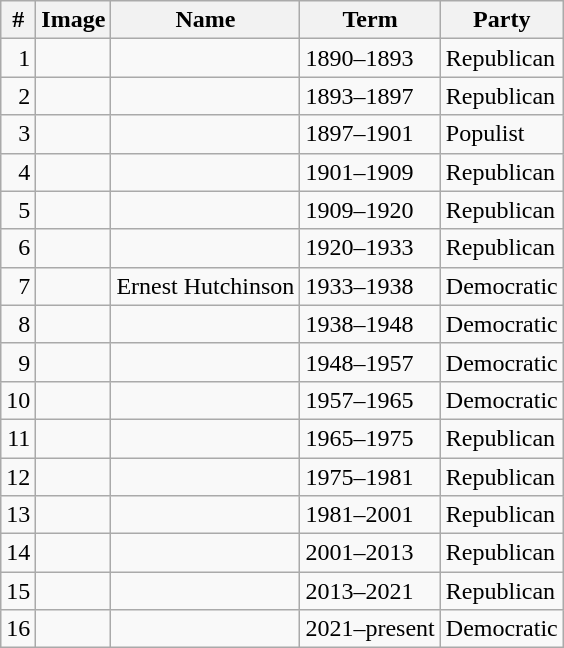<table class="wikitable sortable">
<tr>
<th>#</th>
<th>Image</th>
<th>Name</th>
<th>Term</th>
<th>Party</th>
</tr>
<tr>
<td align=right>1</td>
<td></td>
<td></td>
<td>1890–1893</td>
<td>Republican</td>
</tr>
<tr>
<td align=right>2</td>
<td></td>
<td></td>
<td>1893–1897</td>
<td>Republican</td>
</tr>
<tr>
<td align=right>3</td>
<td></td>
<td></td>
<td>1897–1901</td>
<td>Populist</td>
</tr>
<tr>
<td align=right>4</td>
<td></td>
<td></td>
<td>1901–1909</td>
<td>Republican</td>
</tr>
<tr>
<td align=right>5</td>
<td></td>
<td></td>
<td>1909–1920</td>
<td>Republican</td>
</tr>
<tr>
<td align=right>6</td>
<td></td>
<td></td>
<td>1920–1933</td>
<td>Republican</td>
</tr>
<tr>
<td align=right>7</td>
<td></td>
<td>Ernest Hutchinson</td>
<td>1933–1938</td>
<td>Democratic</td>
</tr>
<tr>
<td align=right>8</td>
<td></td>
<td></td>
<td>1938–1948</td>
<td>Democratic</td>
</tr>
<tr>
<td align=right>9</td>
<td></td>
<td></td>
<td>1948–1957</td>
<td>Democratic</td>
</tr>
<tr>
<td align=right>10</td>
<td></td>
<td></td>
<td>1957–1965</td>
<td>Democratic</td>
</tr>
<tr>
<td align=right>11</td>
<td></td>
<td></td>
<td>1965–1975</td>
<td>Republican</td>
</tr>
<tr>
<td align=right>12</td>
<td></td>
<td></td>
<td>1975–1981</td>
<td>Republican</td>
</tr>
<tr>
<td align=right>13</td>
<td></td>
<td></td>
<td>1981–2001</td>
<td>Republican</td>
</tr>
<tr>
<td align=right>14</td>
<td></td>
<td></td>
<td>2001–2013</td>
<td>Republican</td>
</tr>
<tr>
<td align=right>15</td>
<td></td>
<td></td>
<td>2013–2021</td>
<td>Republican</td>
</tr>
<tr>
<td align=right>16</td>
<td></td>
<td></td>
<td>2021–present</td>
<td>Democratic</td>
</tr>
</table>
